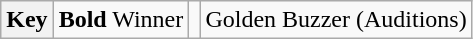<table class="wikitable">
<tr>
<th>Key</th>
<td><strong>Bold</strong> Winner</td>
<td></td>
<td> Golden Buzzer (Auditions)</td>
</tr>
</table>
